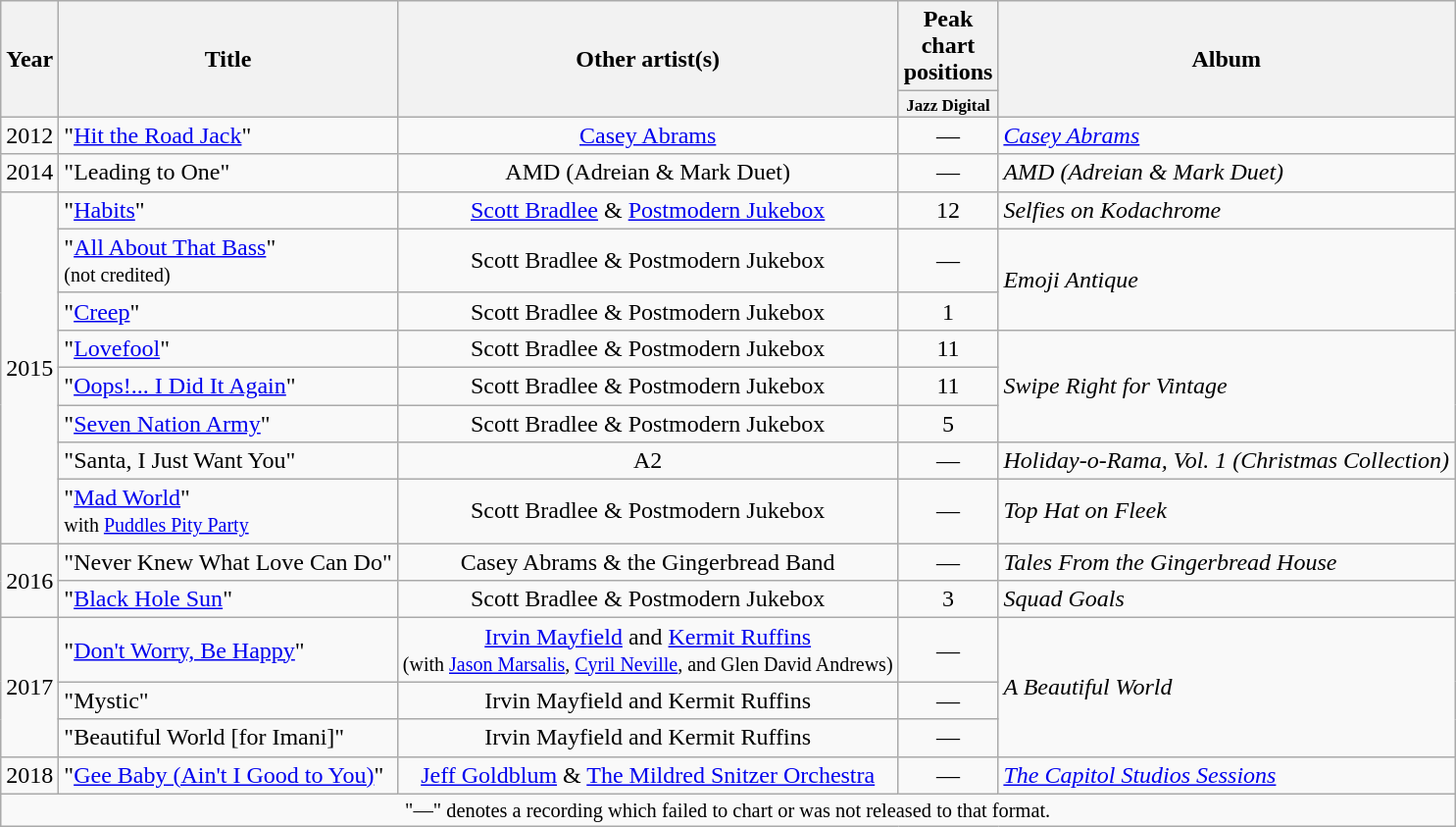<table class="wikitable plainrowheaders" style="text-align:center;">
<tr>
<th rowspan=2>Year</th>
<th rowspan=2>Title</th>
<th rowspan=2>Other artist(s)</th>
<th>Peak chart positions</th>
<th rowspan=2>Album</th>
</tr>
<tr style="font-size:smaller;">
<th scope="col" style="width:3em;font-size:85%;">Jazz Digital<br></th>
</tr>
<tr>
<td>2012</td>
<td align=left>"<a href='#'>Hit the Road Jack</a>"</td>
<td><a href='#'>Casey Abrams</a></td>
<td>—</td>
<td align=left><em><a href='#'>Casey Abrams</a></em></td>
</tr>
<tr>
<td>2014</td>
<td align=left>"Leading to One"</td>
<td>AMD (Adreian & Mark Duet)</td>
<td>—</td>
<td align=left><em>AMD (Adreian & Mark Duet)</em></td>
</tr>
<tr>
<td rowspan="8">2015</td>
<td align=left>"<a href='#'>Habits</a>"</td>
<td><a href='#'>Scott Bradlee</a> & <a href='#'>Postmodern Jukebox</a></td>
<td>12</td>
<td align=left><em>Selfies on Kodachrome</em></td>
</tr>
<tr>
<td style="text-align:left;">"<a href='#'>All About That Bass</a>" <br><small>(not credited)</small></td>
<td>Scott Bradlee & Postmodern Jukebox</td>
<td>—</td>
<td style="text-align:left;" rowspan="2"><em>Emoji Antique</em></td>
</tr>
<tr>
<td align=left>"<a href='#'>Creep</a>"</td>
<td>Scott Bradlee & Postmodern Jukebox</td>
<td>1</td>
</tr>
<tr>
<td align=left>"<a href='#'>Lovefool</a>"</td>
<td>Scott Bradlee & Postmodern Jukebox</td>
<td>11</td>
<td style="text-align:left;" rowspan="3"><em>Swipe Right for Vintage</em></td>
</tr>
<tr>
<td align=left>"<a href='#'>Oops!... I Did It Again</a>"</td>
<td>Scott Bradlee & Postmodern Jukebox</td>
<td>11</td>
</tr>
<tr>
<td align=left>"<a href='#'>Seven Nation Army</a>"</td>
<td>Scott Bradlee & Postmodern Jukebox</td>
<td>5</td>
</tr>
<tr>
<td align=left>"Santa, I Just Want You"</td>
<td>A2</td>
<td>—</td>
<td style="text-align:left;"><em>Holiday-o-Rama, Vol. 1 (Christmas Collection)</em></td>
</tr>
<tr>
<td align=left>"<a href='#'>Mad World</a>" <br><small>with <a href='#'>Puddles Pity Party</a></small></td>
<td>Scott Bradlee & Postmodern Jukebox</td>
<td>—</td>
<td style="text-align:left;"><em>Top Hat on Fleek</em></td>
</tr>
<tr>
<td rowspan="2">2016</td>
<td align=left>"Never Knew What Love Can Do"</td>
<td>Casey Abrams & the Gingerbread Band</td>
<td>—</td>
<td style="text-align:left;"><em>Tales From the Gingerbread House</em></td>
</tr>
<tr>
<td align=left>"<a href='#'>Black Hole Sun</a>"</td>
<td>Scott Bradlee & Postmodern Jukebox</td>
<td>3</td>
<td style="text-align:left;"><em>Squad Goals</em></td>
</tr>
<tr>
<td rowspan="3">2017</td>
<td align=left>"<a href='#'>Don't Worry, Be Happy</a>"</td>
<td><a href='#'>Irvin Mayfield</a> and <a href='#'>Kermit Ruffins</a><br><small> (with <a href='#'>Jason Marsalis</a>, <a href='#'>Cyril Neville</a>, and Glen David Andrews)</small></td>
<td>—</td>
<td style="text-align:left;" rowspan="3"><em>A Beautiful World</em></td>
</tr>
<tr>
<td align=left>"Mystic"</td>
<td>Irvin Mayfield and Kermit Ruffins</td>
<td>—</td>
</tr>
<tr>
<td align=left>"Beautiful World [for Imani]"</td>
<td>Irvin Mayfield and Kermit Ruffins</td>
<td>—</td>
</tr>
<tr>
<td>2018</td>
<td align=left>"<a href='#'>Gee Baby (Ain't I Good to You)</a>"</td>
<td><a href='#'>Jeff Goldblum</a> & <a href='#'>The Mildred Snitzer Orchestra</a></td>
<td>—</td>
<td align=left><em><a href='#'>The Capitol Studios Sessions</a></em></td>
</tr>
<tr>
<td colspan="8" style="font-size:85%;">"—" denotes a recording which failed to chart or was not released to that format.</td>
</tr>
</table>
